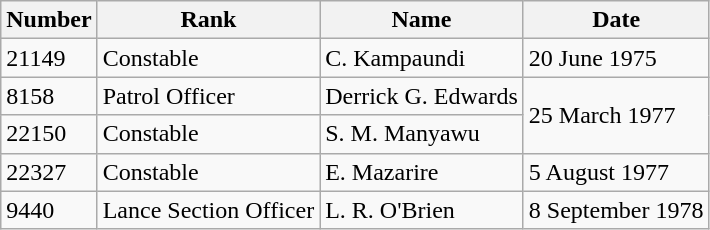<table class="wikitable"width=>
<tr>
<th style=>Number</th>
<th style=>Rank</th>
<th style=>Name</th>
<th style=>Date</th>
</tr>
<tr>
<td>21149</td>
<td>Constable</td>
<td>C. Kampaundi</td>
<td>20 June 1975</td>
</tr>
<tr>
<td>8158</td>
<td>Patrol Officer</td>
<td>Derrick G. Edwards</td>
<td rowspan=2>25 March 1977</td>
</tr>
<tr>
<td>22150</td>
<td>Constable</td>
<td>S. M. Manyawu</td>
</tr>
<tr>
<td>22327</td>
<td>Constable</td>
<td>E. Mazarire</td>
<td>5 August 1977</td>
</tr>
<tr>
<td>9440</td>
<td>Lance Section Officer</td>
<td>L. R. O'Brien</td>
<td>8 September 1978</td>
</tr>
</table>
